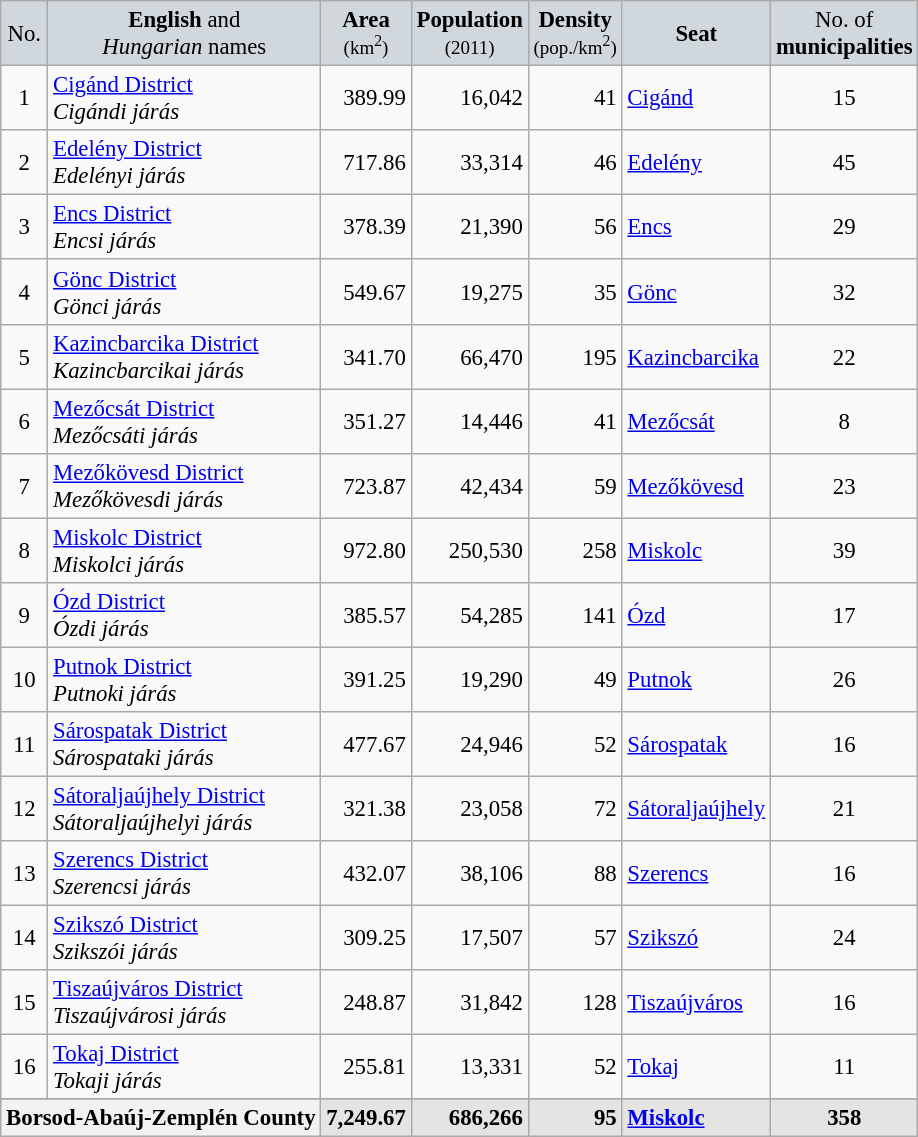<table class="wikitable" style="font-size:95%">
<tr bgcolor="D0D8DD">
<td align="center">No.</td>
<td style=width:175px; align="center"><strong>English</strong> and<br><em>Hungarian</em> names</td>
<td align="center"><strong>Area</strong><br><small>(km<sup>2</sup>)</small></td>
<td align="center"><strong>Population</strong><br><small>(2011)</small></td>
<td align="center"><strong>Density</strong><br><small>(pop./km<sup>2</sup>)</small></td>
<td align="center"><strong>Seat</strong></td>
<td align="center">No. of<br><strong>municipalities</strong></td>
</tr>
<tr>
<td align="center">1</td>
<td><a href='#'>Cigánd District</a><br><em>Cigándi járás</em></td>
<td align="right">389.99</td>
<td align="right">16,042</td>
<td align="right">41</td>
<td><a href='#'>Cigánd</a></td>
<td align="center">15</td>
</tr>
<tr>
<td align="center">2</td>
<td><a href='#'>Edelény District</a><br><em>Edelényi járás</em></td>
<td align="right">717.86</td>
<td align="right">33,314</td>
<td align="right">46</td>
<td><a href='#'>Edelény</a></td>
<td align="center">45</td>
</tr>
<tr>
<td align="center">3</td>
<td><a href='#'>Encs District</a><br><em>Encsi járás</em></td>
<td align="right">378.39</td>
<td align="right">21,390</td>
<td align="right">56</td>
<td><a href='#'>Encs</a></td>
<td align="center">29</td>
</tr>
<tr>
<td align="center">4</td>
<td><a href='#'>Gönc District</a><br><em>Gönci járás</em></td>
<td align="right">549.67</td>
<td align="right">19,275</td>
<td align="right">35</td>
<td><a href='#'>Gönc</a></td>
<td align="center">32</td>
</tr>
<tr>
<td align="center">5</td>
<td><a href='#'>Kazincbarcika District</a><br><em>Kazincbarcikai járás</em></td>
<td align="right">341.70</td>
<td align="right">66,470</td>
<td align="right">195</td>
<td><a href='#'>Kazincbarcika</a></td>
<td align="center">22</td>
</tr>
<tr>
<td align="center">6</td>
<td><a href='#'>Mezőcsát District</a><br><em>Mezőcsáti járás</em></td>
<td align="right">351.27</td>
<td align="right">14,446</td>
<td align="right">41</td>
<td><a href='#'>Mezőcsát</a></td>
<td align="center">8</td>
</tr>
<tr>
<td align="center">7</td>
<td><a href='#'>Mezőkövesd District</a><br><em>Mezőkövesdi járás</em></td>
<td align="right">723.87</td>
<td align="right">42,434</td>
<td align="right">59</td>
<td><a href='#'>Mezőkövesd</a></td>
<td align="center">23</td>
</tr>
<tr>
<td align="center">8</td>
<td><a href='#'>Miskolc District</a><br><em>Miskolci járás</em></td>
<td align="right">972.80</td>
<td align="right">250,530</td>
<td align="right">258</td>
<td><a href='#'>Miskolc</a></td>
<td align="center">39</td>
</tr>
<tr>
<td align="center">9</td>
<td><a href='#'>Ózd District</a><br><em>Ózdi járás</em></td>
<td align="right">385.57</td>
<td align="right">54,285</td>
<td align="right">141</td>
<td><a href='#'>Ózd</a></td>
<td align="center">17</td>
</tr>
<tr>
<td align="center">10</td>
<td><a href='#'>Putnok District</a><br><em>Putnoki járás</em></td>
<td align="right">391.25</td>
<td align="right">19,290</td>
<td align="right">49</td>
<td><a href='#'>Putnok</a></td>
<td align="center">26</td>
</tr>
<tr>
<td align="center">11</td>
<td><a href='#'>Sárospatak District</a><br><em>Sárospataki járás</em></td>
<td align="right">477.67</td>
<td align="right">24,946</td>
<td align="right">52</td>
<td><a href='#'>Sárospatak</a></td>
<td align="center">16</td>
</tr>
<tr>
<td align="center">12</td>
<td><a href='#'>Sátoraljaújhely District</a><br><em>Sátoraljaújhelyi járás</em></td>
<td align="right">321.38</td>
<td align="right">23,058</td>
<td align="right">72</td>
<td><a href='#'>Sátoraljaújhely</a></td>
<td align="center">21</td>
</tr>
<tr>
<td align="center">13</td>
<td><a href='#'>Szerencs District</a><br><em>Szerencsi járás</em></td>
<td align="right">432.07</td>
<td align="right">38,106</td>
<td align="right">88</td>
<td><a href='#'>Szerencs</a></td>
<td align="center">16</td>
</tr>
<tr>
<td align="center">14</td>
<td><a href='#'>Szikszó District</a><br><em>Szikszói járás</em></td>
<td align="right">309.25</td>
<td align="right">17,507</td>
<td align="right">57</td>
<td><a href='#'>Szikszó</a></td>
<td align="center">24</td>
</tr>
<tr>
<td align="center">15</td>
<td><a href='#'>Tiszaújváros District</a><br><em>Tiszaújvárosi járás</em></td>
<td align="right">248.87</td>
<td align="right">31,842</td>
<td align="right">128</td>
<td><a href='#'>Tiszaújváros</a></td>
<td align="center">16</td>
</tr>
<tr>
<td align="center">16</td>
<td><a href='#'>Tokaj District</a><br><em>Tokaji járás</em></td>
<td align="right">255.81</td>
<td align="right">13,331</td>
<td align="right">52</td>
<td><a href='#'>Tokaj</a></td>
<td align="center">11</td>
</tr>
<tr>
</tr>
<tr bgcolor="E5E4E2">
<th colspan="2">Borsod-Abaúj-Zemplén County</th>
<td align="right"><strong>7,249.67</strong></td>
<td align="right"><strong>686,266</strong></td>
<td align="right"><strong>95</strong></td>
<td><strong><a href='#'>Miskolc</a></strong></td>
<td align="center"><strong>358</strong></td>
</tr>
</table>
